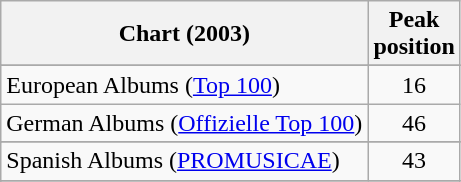<table class="wikitable sortable">
<tr>
<th>Chart (2003)</th>
<th>Peak<br>position</th>
</tr>
<tr>
</tr>
<tr>
<td align="left">European Albums (<a href='#'>Top 100</a>)</td>
<td align="center">16</td>
</tr>
<tr>
<td align="left">German Albums (<a href='#'>Offizielle Top 100</a>)</td>
<td align="center">46</td>
</tr>
<tr>
</tr>
<tr>
</tr>
<tr>
</tr>
<tr>
<td align="left">Spanish Albums (<a href='#'>PROMUSICAE</a>)</td>
<td align="center">43</td>
</tr>
<tr>
</tr>
<tr>
</tr>
<tr>
</tr>
</table>
